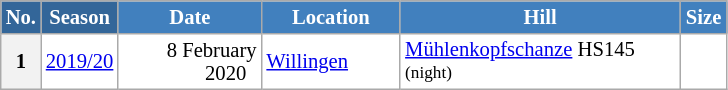<table class="wikitable sortable" style="font-size:86%; line-height:15px; text-align:left; border:grey solid 1px; border-collapse:collapse; background:#ffffff;">
<tr style="background:#efefef;">
<th style="background-color:#369; color:white; width:10px;">No.</th>
<th style="background-color:#369; color:white;  width:30px;">Season</th>
<th style="background-color:#4180be; color:white; width:89px;">Date</th>
<th style="background-color:#4180be; color:white; width:86px;">Location</th>
<th style="background-color:#4180be; color:white; width:180px;">Hill</th>
<th style="background-color:#4180be; color:white; width:25px;">Size</th>
</tr>
<tr>
<th scope="row" style="text-align:center;">1</th>
<td style="text-align:center;" rowspan="1"><a href='#'>2019/20</a></td>
<td align=right>8 February 2020  </td>
<td> <a href='#'>Willingen</a></td>
<td><a href='#'>Mühlenkopfschanze</a> HS145 <small>(night)</small></td>
<td align=center></td>
</tr>
</table>
